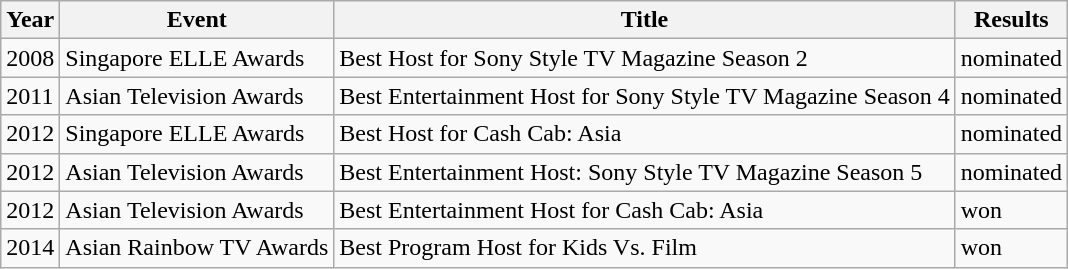<table class="wikitable">
<tr>
<th>Year</th>
<th>Event</th>
<th>Title</th>
<th>Results</th>
</tr>
<tr>
<td>2008</td>
<td>Singapore ELLE Awards</td>
<td>Best Host for Sony Style TV Magazine Season 2</td>
<td>nominated</td>
</tr>
<tr>
<td>2011</td>
<td>Asian Television Awards</td>
<td>Best Entertainment Host for Sony Style TV Magazine Season 4</td>
<td>nominated</td>
</tr>
<tr>
<td>2012</td>
<td>Singapore ELLE Awards</td>
<td>Best Host for Cash Cab: Asia</td>
<td>nominated</td>
</tr>
<tr>
<td>2012</td>
<td>Asian Television Awards</td>
<td>Best Entertainment Host: Sony Style TV Magazine Season 5</td>
<td>nominated</td>
</tr>
<tr>
<td>2012</td>
<td>Asian Television Awards</td>
<td>Best Entertainment Host for Cash Cab: Asia</td>
<td>won</td>
</tr>
<tr>
<td>2014</td>
<td>Asian Rainbow TV Awards</td>
<td>Best Program Host for Kids Vs. Film</td>
<td>won</td>
</tr>
</table>
